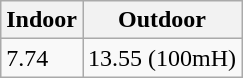<table class="wikitable" border="1" align="upright">
<tr>
<th>Indoor</th>
<th>Outdoor</th>
</tr>
<tr>
<td>7.74</td>
<td>13.55 (100mH)</td>
</tr>
</table>
